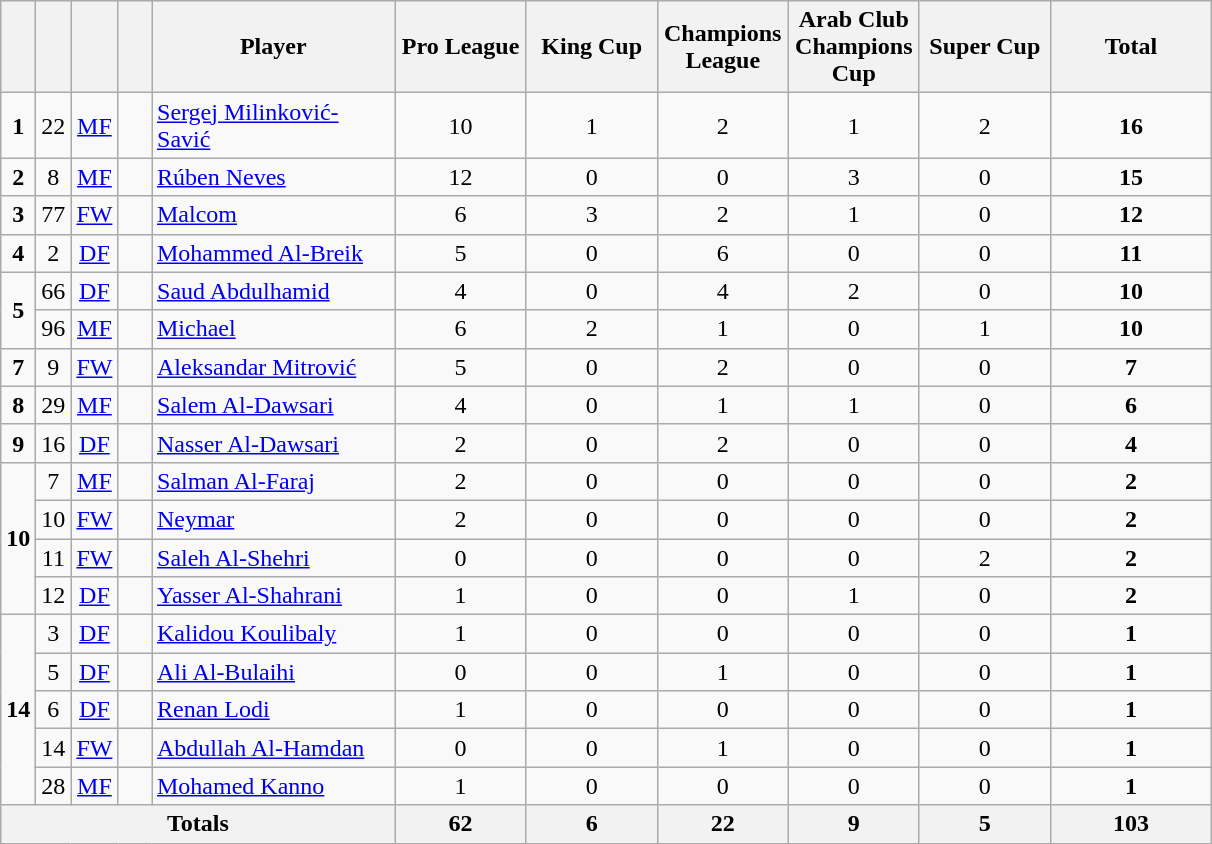<table class="wikitable" style="text-align:center">
<tr>
<th width=15></th>
<th width=15></th>
<th width=15></th>
<th width=15></th>
<th width=155>Player</th>
<th width=80>Pro League</th>
<th width=80>King Cup</th>
<th width=80>Champions League</th>
<th width=80>Arab Club Champions Cup</th>
<th width=80>Super Cup</th>
<th width=100>Total</th>
</tr>
<tr>
<td><strong>1</strong></td>
<td>22</td>
<td><a href='#'>MF</a></td>
<td></td>
<td align=left><a href='#'>Sergej Milinković-Savić</a></td>
<td>10</td>
<td>1</td>
<td>2</td>
<td>1</td>
<td>2</td>
<td><strong>16</strong></td>
</tr>
<tr>
<td><strong>2</strong></td>
<td>8</td>
<td><a href='#'>MF</a></td>
<td></td>
<td align=left><a href='#'>Rúben Neves</a></td>
<td>12</td>
<td>0</td>
<td>0</td>
<td>3</td>
<td>0</td>
<td><strong>15</strong></td>
</tr>
<tr>
<td><strong>3</strong></td>
<td>77</td>
<td><a href='#'>FW</a></td>
<td></td>
<td align=left><a href='#'>Malcom</a></td>
<td>6</td>
<td>3</td>
<td>2</td>
<td>1</td>
<td>0</td>
<td><strong>12</strong></td>
</tr>
<tr>
<td><strong>4</strong></td>
<td>2</td>
<td><a href='#'>DF</a></td>
<td></td>
<td align=left><a href='#'>Mohammed Al-Breik</a></td>
<td>5</td>
<td>0</td>
<td>6</td>
<td>0</td>
<td>0</td>
<td><strong>11</strong></td>
</tr>
<tr>
<td rowspan=2><strong>5</strong></td>
<td>66</td>
<td><a href='#'>DF</a></td>
<td></td>
<td align=left><a href='#'>Saud Abdulhamid</a></td>
<td>4</td>
<td>0</td>
<td>4</td>
<td>2</td>
<td>0</td>
<td><strong>10</strong></td>
</tr>
<tr>
<td>96</td>
<td><a href='#'>MF</a></td>
<td></td>
<td align=left><a href='#'>Michael</a></td>
<td>6</td>
<td>2</td>
<td>1</td>
<td>0</td>
<td>1</td>
<td><strong>10</strong></td>
</tr>
<tr>
<td><strong>7</strong></td>
<td>9</td>
<td><a href='#'>FW</a></td>
<td></td>
<td align=left><a href='#'>Aleksandar Mitrović</a></td>
<td>5</td>
<td>0</td>
<td>2</td>
<td>0</td>
<td>0</td>
<td><strong>7</strong></td>
</tr>
<tr>
<td><strong>8</strong></td>
<td>29</td>
<td><a href='#'>MF</a></td>
<td></td>
<td align=left><a href='#'>Salem Al-Dawsari</a></td>
<td>4</td>
<td>0</td>
<td>1</td>
<td>1</td>
<td>0</td>
<td><strong>6</strong></td>
</tr>
<tr>
<td><strong>9</strong></td>
<td>16</td>
<td><a href='#'>DF</a></td>
<td></td>
<td align=left><a href='#'>Nasser Al-Dawsari</a></td>
<td>2</td>
<td>0</td>
<td>2</td>
<td>0</td>
<td>0</td>
<td><strong>4</strong></td>
</tr>
<tr>
<td rowspan=4><strong>10</strong></td>
<td>7</td>
<td><a href='#'>MF</a></td>
<td></td>
<td align=left><a href='#'>Salman Al-Faraj</a></td>
<td>2</td>
<td>0</td>
<td>0</td>
<td>0</td>
<td>0</td>
<td><strong>2</strong></td>
</tr>
<tr>
<td>10</td>
<td><a href='#'>FW</a></td>
<td></td>
<td align=left><a href='#'>Neymar</a></td>
<td>2</td>
<td>0</td>
<td>0</td>
<td>0</td>
<td>0</td>
<td><strong>2</strong></td>
</tr>
<tr>
<td>11</td>
<td><a href='#'>FW</a></td>
<td></td>
<td align=left><a href='#'>Saleh Al-Shehri</a></td>
<td>0</td>
<td>0</td>
<td>0</td>
<td>0</td>
<td>2</td>
<td><strong>2</strong></td>
</tr>
<tr>
<td>12</td>
<td><a href='#'>DF</a></td>
<td></td>
<td align=left><a href='#'>Yasser Al-Shahrani</a></td>
<td>1</td>
<td>0</td>
<td>0</td>
<td>1</td>
<td>0</td>
<td><strong>2</strong></td>
</tr>
<tr>
<td rowspan=5><strong>14</strong></td>
<td>3</td>
<td><a href='#'>DF</a></td>
<td></td>
<td align=left><a href='#'>Kalidou Koulibaly</a></td>
<td>1</td>
<td>0</td>
<td>0</td>
<td>0</td>
<td>0</td>
<td><strong>1</strong></td>
</tr>
<tr>
<td>5</td>
<td><a href='#'>DF</a></td>
<td></td>
<td align=left><a href='#'>Ali Al-Bulaihi</a></td>
<td>0</td>
<td>0</td>
<td>1</td>
<td>0</td>
<td>0</td>
<td><strong>1</strong></td>
</tr>
<tr>
<td>6</td>
<td><a href='#'>DF</a></td>
<td></td>
<td align=left><a href='#'>Renan Lodi</a></td>
<td>1</td>
<td>0</td>
<td>0</td>
<td>0</td>
<td>0</td>
<td><strong>1</strong></td>
</tr>
<tr>
<td>14</td>
<td><a href='#'>FW</a></td>
<td></td>
<td align=left><a href='#'>Abdullah Al-Hamdan</a></td>
<td>0</td>
<td>0</td>
<td>1</td>
<td>0</td>
<td>0</td>
<td><strong>1</strong></td>
</tr>
<tr>
<td>28</td>
<td><a href='#'>MF</a></td>
<td></td>
<td align=left><a href='#'>Mohamed Kanno</a></td>
<td>1</td>
<td>0</td>
<td>0</td>
<td>0</td>
<td>0</td>
<td><strong>1</strong></td>
</tr>
<tr>
<th colspan=5>Totals</th>
<th>62</th>
<th>6</th>
<th>22</th>
<th>9</th>
<th>5</th>
<th>103</th>
</tr>
</table>
